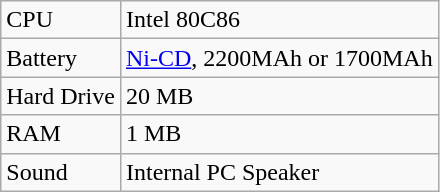<table class="wikitable">
<tr>
<td>CPU</td>
<td>Intel 80C86</td>
</tr>
<tr>
<td>Battery</td>
<td><a href='#'>Ni-CD</a>, 2200MAh or 1700MAh</td>
</tr>
<tr>
<td>Hard Drive</td>
<td>20 MB</td>
</tr>
<tr>
<td>RAM</td>
<td>1 MB</td>
</tr>
<tr>
<td>Sound</td>
<td>Internal PC Speaker</td>
</tr>
</table>
